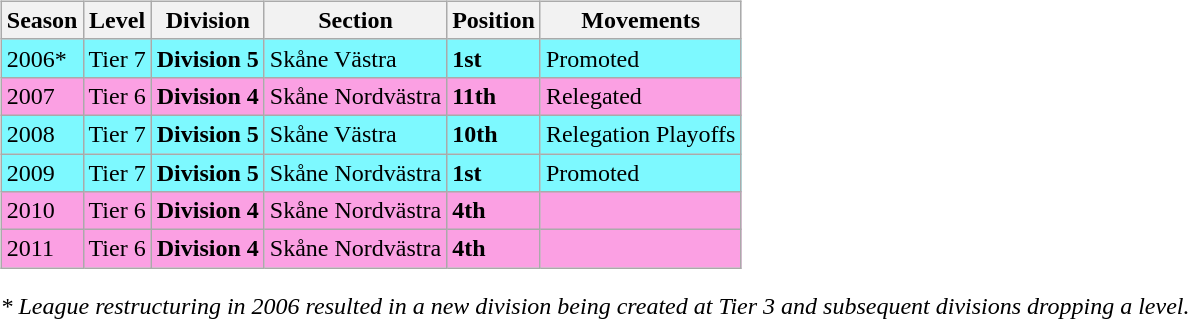<table>
<tr>
<td valign="top" width=0%><br><table class="wikitable">
<tr style="background:#f0f6fa;">
<th><strong>Season</strong></th>
<th><strong>Level</strong></th>
<th><strong>Division</strong></th>
<th><strong>Section</strong></th>
<th><strong>Position</strong></th>
<th><strong>Movements</strong></th>
</tr>
<tr>
<td style="background:#7DF9FF;">2006*</td>
<td style="background:#7DF9FF;">Tier 7</td>
<td style="background:#7DF9FF;"><strong>Division 5</strong></td>
<td style="background:#7DF9FF;">Skåne Västra</td>
<td style="background:#7DF9FF;"><strong>1st</strong></td>
<td style="background:#7DF9FF;">Promoted</td>
</tr>
<tr>
<td style="background:#FBA0E3;">2007</td>
<td style="background:#FBA0E3;">Tier 6</td>
<td style="background:#FBA0E3;"><strong>Division 4</strong></td>
<td style="background:#FBA0E3;">Skåne Nordvästra</td>
<td style="background:#FBA0E3;"><strong>11th</strong></td>
<td style="background:#FBA0E3;">Relegated</td>
</tr>
<tr>
<td style="background:#7DF9FF;">2008</td>
<td style="background:#7DF9FF;">Tier 7</td>
<td style="background:#7DF9FF;"><strong>Division 5</strong></td>
<td style="background:#7DF9FF;">Skåne Västra</td>
<td style="background:#7DF9FF;"><strong>10th</strong></td>
<td style="background:#7DF9FF;">Relegation Playoffs</td>
</tr>
<tr>
<td style="background:#7DF9FF;">2009</td>
<td style="background:#7DF9FF;">Tier 7</td>
<td style="background:#7DF9FF;"><strong>Division 5</strong></td>
<td style="background:#7DF9FF;">Skåne Nordvästra</td>
<td style="background:#7DF9FF;"><strong>1st</strong></td>
<td style="background:#7DF9FF;">Promoted</td>
</tr>
<tr>
<td style="background:#FBA0E3;">2010</td>
<td style="background:#FBA0E3;">Tier 6</td>
<td style="background:#FBA0E3;"><strong>Division 4</strong></td>
<td style="background:#FBA0E3;">Skåne Nordvästra</td>
<td style="background:#FBA0E3;"><strong>4th</strong></td>
<td style="background:#FBA0E3;"></td>
</tr>
<tr>
<td style="background:#FBA0E3;">2011</td>
<td style="background:#FBA0E3;">Tier 6</td>
<td style="background:#FBA0E3;"><strong>Division 4</strong></td>
<td style="background:#FBA0E3;">Skåne Nordvästra</td>
<td style="background:#FBA0E3;"><strong>4th</strong></td>
<td style="background:#FBA0E3;"></td>
</tr>
</table>
<em>* League restructuring in 2006 resulted in a new division being created at Tier 3 and subsequent divisions dropping a level.</em>


</td>
</tr>
</table>
